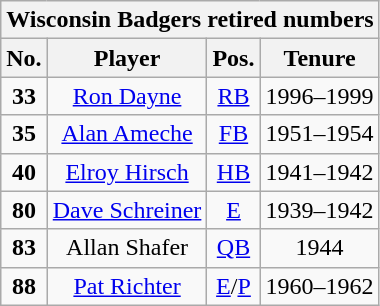<table class="wikitable" style="text-align:center">
<tr>
<th colspan=4 style =><strong>Wisconsin Badgers retired numbers</strong></th>
</tr>
<tr>
<th style = >No.</th>
<th style = >Player</th>
<th style = >Pos.</th>
<th style = >Tenure</th>
</tr>
<tr>
<td><strong>33</strong></td>
<td><a href='#'>Ron Dayne</a></td>
<td><a href='#'>RB</a></td>
<td>1996–1999</td>
</tr>
<tr>
<td><strong>35</strong></td>
<td><a href='#'>Alan Ameche</a></td>
<td><a href='#'>FB</a></td>
<td>1951–1954</td>
</tr>
<tr>
<td><strong>40</strong></td>
<td><a href='#'>Elroy Hirsch</a></td>
<td><a href='#'>HB</a></td>
<td>1941–1942</td>
</tr>
<tr>
<td><strong>80</strong></td>
<td><a href='#'>Dave Schreiner</a></td>
<td><a href='#'>E</a></td>
<td>1939–1942</td>
</tr>
<tr>
<td><strong>83</strong></td>
<td>Allan Shafer</td>
<td><a href='#'>QB</a></td>
<td>1944</td>
</tr>
<tr>
<td><strong>88</strong></td>
<td><a href='#'>Pat Richter</a></td>
<td><a href='#'>E</a>/<a href='#'>P</a></td>
<td>1960–1962</td>
</tr>
</table>
